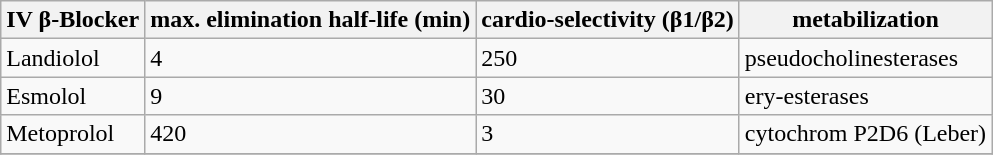<table class="wikitable">
<tr>
<th>IV β-Blocker</th>
<th>max. elimination half-life (min)</th>
<th>cardio-selectivity (β1/β2)</th>
<th>metabilization</th>
</tr>
<tr>
<td>Landiolol</td>
<td>4</td>
<td>250</td>
<td>pseudocholinesterases</td>
</tr>
<tr>
<td>Esmolol</td>
<td>9</td>
<td>30</td>
<td>ery-esterases</td>
</tr>
<tr>
<td>Metoprolol</td>
<td>420</td>
<td>3</td>
<td>cytochrom P2D6 (Leber)</td>
</tr>
<tr>
</tr>
</table>
